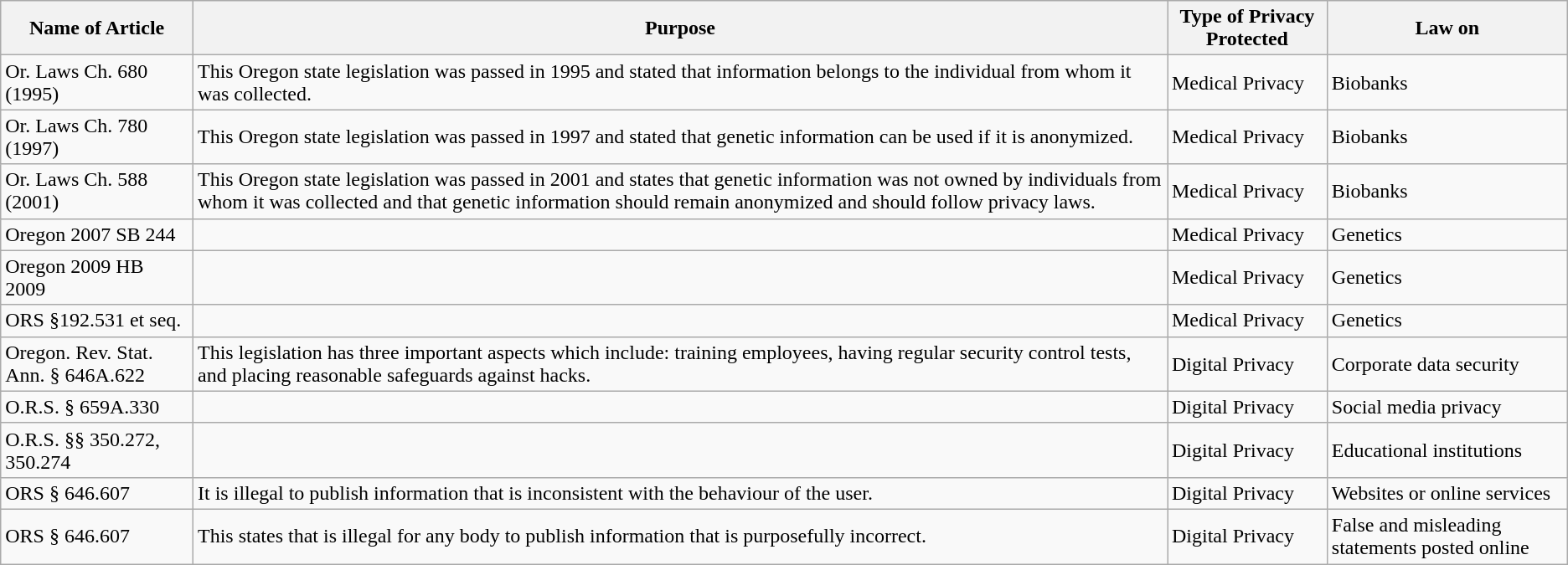<table class="wikitable">
<tr>
<th>Name of Article</th>
<th>Purpose</th>
<th>Type of Privacy Protected</th>
<th>Law on</th>
</tr>
<tr>
<td>Or. Laws Ch. 680 (1995)</td>
<td>This Oregon state legislation was passed in 1995 and stated that information belongs to the individual from whom it was collected.</td>
<td>Medical Privacy</td>
<td>Biobanks</td>
</tr>
<tr>
<td>Or. Laws Ch. 780 (1997)</td>
<td>This Oregon state legislation was passed in 1997 and stated that genetic information can be used if it is anonymized.</td>
<td>Medical Privacy</td>
<td>Biobanks</td>
</tr>
<tr>
<td>Or. Laws Ch. 588 (2001)</td>
<td>This Oregon state legislation was passed in 2001 and states that genetic information was not owned by individuals from whom it was collected and that genetic information should remain anonymized and should follow privacy laws.</td>
<td>Medical Privacy</td>
<td>Biobanks</td>
</tr>
<tr>
<td>Oregon 2007 SB 244</td>
<td></td>
<td>Medical Privacy</td>
<td>Genetics</td>
</tr>
<tr>
<td>Oregon 2009 HB 2009</td>
<td></td>
<td>Medical Privacy</td>
<td>Genetics</td>
</tr>
<tr>
<td>ORS §192.531 et seq.</td>
<td></td>
<td>Medical Privacy</td>
<td>Genetics</td>
</tr>
<tr>
<td>Oregon. Rev. Stat. Ann. § 646A.622</td>
<td>This legislation has three important aspects which include: training employees, having regular security control tests, and placing reasonable safeguards against hacks.</td>
<td>Digital Privacy</td>
<td>Corporate data security</td>
</tr>
<tr>
<td>O.R.S. § 659A.330</td>
<td></td>
<td>Digital Privacy</td>
<td>Social media privacy</td>
</tr>
<tr>
<td>O.R.S. §§ 350.272, 350.274</td>
<td></td>
<td>Digital Privacy</td>
<td>Educational institutions</td>
</tr>
<tr>
<td>ORS § 646.607</td>
<td>It is illegal to publish information that is inconsistent with the behaviour of the user.</td>
<td>Digital Privacy</td>
<td>Websites or online services</td>
</tr>
<tr>
<td>ORS § 646.607</td>
<td>This states that is illegal for any body to publish information that is purposefully incorrect.</td>
<td>Digital Privacy</td>
<td>False and misleading statements posted online</td>
</tr>
</table>
